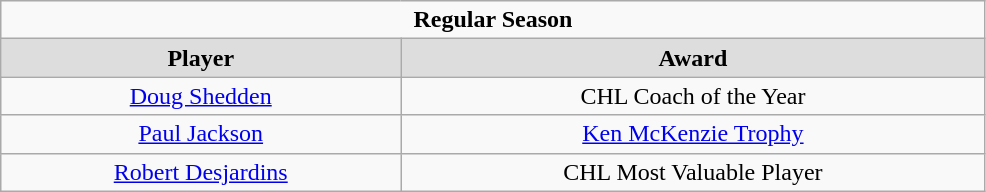<table class="wikitable" width="52%">
<tr>
<td colspan="10" align="center"><strong>Regular Season</strong></td>
</tr>
<tr align="center"  bgcolor="#dddddd">
<td><strong>Player</strong></td>
<td><strong>Award</strong></td>
</tr>
<tr style="text-align:center;">
<td><a href='#'>Doug Shedden</a></td>
<td>CHL Coach of the Year</td>
</tr>
<tr style="text-align:center;">
<td><a href='#'>Paul Jackson</a></td>
<td><a href='#'>Ken McKenzie Trophy</a></td>
</tr>
<tr style="text-align:center;">
<td><a href='#'>Robert Desjardins</a></td>
<td>CHL Most Valuable Player</td>
</tr>
</table>
